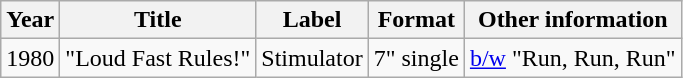<table class="wikitable">
<tr>
<th>Year</th>
<th>Title</th>
<th>Label</th>
<th>Format</th>
<th>Other information</th>
</tr>
<tr>
<td>1980</td>
<td>"Loud Fast Rules!"</td>
<td>Stimulator</td>
<td>7" single</td>
<td><a href='#'>b/w</a> "Run, Run, Run"</td>
</tr>
</table>
